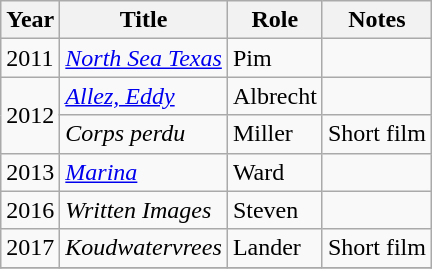<table class="wikitable">
<tr>
<th>Year</th>
<th>Title</th>
<th>Role</th>
<th>Notes</th>
</tr>
<tr>
<td>2011</td>
<td><em><a href='#'>North Sea Texas</a></em></td>
<td>Pim</td>
<td></td>
</tr>
<tr>
<td rowspan="2">2012</td>
<td><em><a href='#'>Allez, Eddy</a></em></td>
<td>Albrecht</td>
<td></td>
</tr>
<tr>
<td><em>Corps perdu</em></td>
<td>Miller</td>
<td>Short film</td>
</tr>
<tr>
<td>2013</td>
<td><em><a href='#'>Marina</a></em></td>
<td>Ward</td>
<td></td>
</tr>
<tr>
<td>2016</td>
<td><em>Written Images</em></td>
<td>Steven</td>
<td></td>
</tr>
<tr>
<td>2017</td>
<td><em>Koudwatervrees</em></td>
<td>Lander</td>
<td>Short film</td>
</tr>
<tr>
</tr>
</table>
